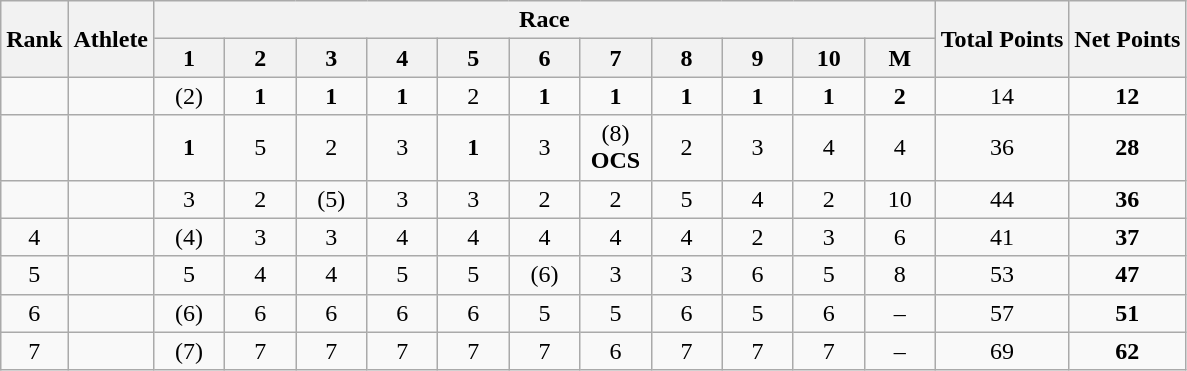<table class="wikitable" style="text-align:center">
<tr>
<th rowspan="2">Rank</th>
<th rowspan="2">Athlete</th>
<th colspan="11">Race</th>
<th rowspan="2">Total Points</th>
<th rowspan="2">Net Points</th>
</tr>
<tr>
<th width=40>1</th>
<th width=40>2</th>
<th width=40>3</th>
<th width=40>4</th>
<th width=40>5</th>
<th width=40>6</th>
<th width=40>7</th>
<th width=40>8</th>
<th width=40>9</th>
<th width=40>10</th>
<th width=40>M</th>
</tr>
<tr>
<td></td>
<td align=left></td>
<td>(2)</td>
<td><strong>1</strong></td>
<td><strong>1</strong></td>
<td><strong>1</strong></td>
<td>2</td>
<td><strong>1</strong></td>
<td><strong>1</strong></td>
<td><strong>1</strong></td>
<td><strong>1</strong></td>
<td><strong>1</strong></td>
<td><strong>2</strong></td>
<td align="center">14</td>
<td align="center"><strong>12</strong></td>
</tr>
<tr>
<td></td>
<td align=left></td>
<td><strong>1</strong></td>
<td>5</td>
<td>2</td>
<td>3</td>
<td><strong>1</strong></td>
<td>3</td>
<td>(8)<br><strong>OCS</strong></td>
<td>2</td>
<td>3</td>
<td>4</td>
<td>4</td>
<td align="center">36</td>
<td align="center"><strong>28</strong></td>
</tr>
<tr>
<td></td>
<td align=left></td>
<td>3</td>
<td>2</td>
<td>(5)</td>
<td>3</td>
<td>3</td>
<td>2</td>
<td>2</td>
<td>5</td>
<td>4</td>
<td>2</td>
<td>10</td>
<td align="center">44</td>
<td align="center"><strong>36</strong></td>
</tr>
<tr>
<td>4</td>
<td align=left></td>
<td>(4)</td>
<td>3</td>
<td>3</td>
<td>4</td>
<td>4</td>
<td>4</td>
<td>4</td>
<td>4</td>
<td>2</td>
<td>3</td>
<td>6</td>
<td align="center">41</td>
<td align="center"><strong>37</strong></td>
</tr>
<tr>
<td>5</td>
<td align=left></td>
<td>5</td>
<td>4</td>
<td>4</td>
<td>5</td>
<td>5</td>
<td>(6)</td>
<td>3</td>
<td>3</td>
<td>6</td>
<td>5</td>
<td>8</td>
<td align="center">53</td>
<td align="center"><strong>47</strong></td>
</tr>
<tr>
<td>6</td>
<td align=left></td>
<td>(6)</td>
<td>6</td>
<td>6</td>
<td>6</td>
<td>6</td>
<td>5</td>
<td>5</td>
<td>6</td>
<td>5</td>
<td>6</td>
<td>–</td>
<td align="center">57</td>
<td align="center"><strong>51</strong></td>
</tr>
<tr>
<td>7</td>
<td align=left></td>
<td>(7)</td>
<td>7</td>
<td>7</td>
<td>7</td>
<td>7</td>
<td>7</td>
<td>6</td>
<td>7</td>
<td>7</td>
<td>7</td>
<td>–</td>
<td align="center">69</td>
<td align="center"><strong>62</strong></td>
</tr>
</table>
